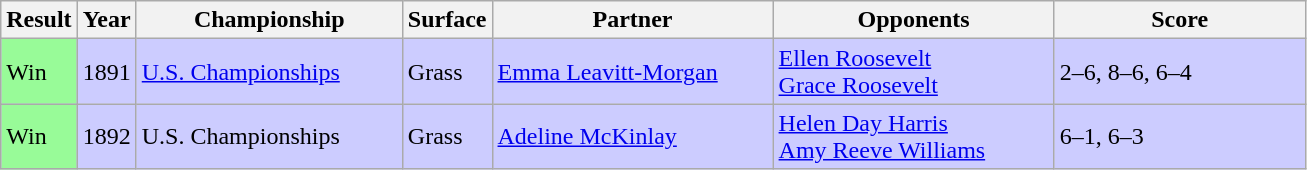<table class="sortable wikitable">
<tr>
<th style="width:40px">Result</th>
<th style="width:30px">Year</th>
<th style="width:170px">Championship</th>
<th style="width:50px">Surface</th>
<th style="width:180px">Partner</th>
<th style="width:180px">Opponents</th>
<th style="width:160px" class="unsortable">Score</th>
</tr>
<tr style="background:#ccf;">
<td style="background:#98fb98;">Win</td>
<td>1891</td>
<td><a href='#'>U.S. Championships</a></td>
<td>Grass</td>
<td> <a href='#'>Emma Leavitt-Morgan</a></td>
<td> <a href='#'>Ellen Roosevelt</a><br> <a href='#'>Grace Roosevelt</a></td>
<td>2–6, 8–6, 6–4</td>
</tr>
<tr style="background:#ccf;">
<td style="background:#98fb98;">Win</td>
<td>1892</td>
<td>U.S. Championships</td>
<td>Grass</td>
<td> <a href='#'>Adeline McKinlay</a></td>
<td> <a href='#'>Helen Day Harris</a><br> <a href='#'>Amy Reeve Williams</a></td>
<td>6–1, 6–3</td>
</tr>
</table>
